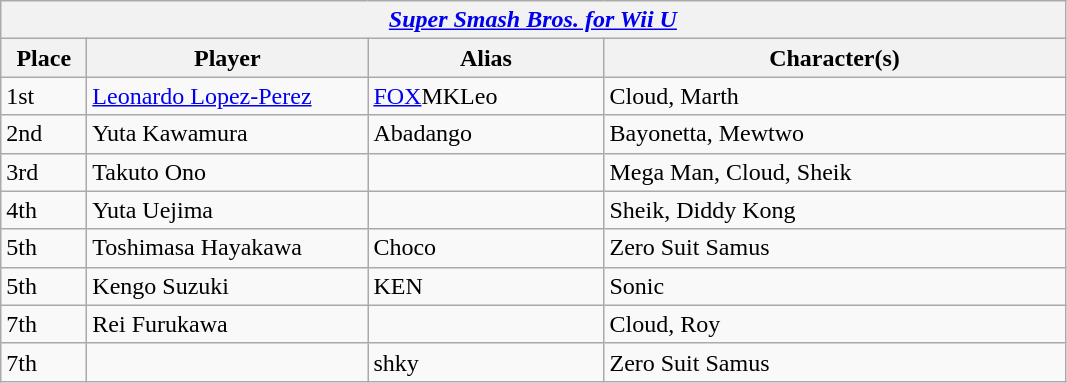<table class="wikitable">
<tr>
<th colspan=5><em><a href='#'>Super Smash Bros. for Wii U</a></em></th>
</tr>
<tr>
<th style="width:50px;">Place</th>
<th style="width:180px;">Player</th>
<th style="width:150px;">Alias</th>
<th style="width:300px;">Character(s)</th>
</tr>
<tr>
<td>1st</td>
<td> <a href='#'>Leonardo Lopez-Perez</a></td>
<td><a href='#'>FOX</a>MKLeo</td>
<td>Cloud, Marth</td>
</tr>
<tr>
<td>2nd</td>
<td> Yuta Kawamura</td>
<td>Abadango</td>
<td>Bayonetta, Mewtwo</td>
</tr>
<tr>
<td>3rd</td>
<td> Takuto Ono</td>
<td></td>
<td>Mega Man, Cloud, Sheik</td>
</tr>
<tr>
<td>4th</td>
<td> Yuta Uejima</td>
<td></td>
<td>Sheik, Diddy Kong</td>
</tr>
<tr>
<td>5th</td>
<td> Toshimasa Hayakawa</td>
<td>Choco</td>
<td>Zero Suit Samus</td>
</tr>
<tr>
<td>5th</td>
<td> Kengo Suzuki</td>
<td>KEN</td>
<td>Sonic</td>
</tr>
<tr>
<td>7th</td>
<td> Rei Furukawa</td>
<td></td>
<td>Cloud, Roy</td>
</tr>
<tr>
<td>7th</td>
<td></td>
<td>shky</td>
<td>Zero Suit Samus</td>
</tr>
</table>
